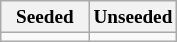<table class="wikitable" style="font-size:80%">
<tr>
<th width=50%>Seeded</th>
<th width=50%>Unseeded</th>
</tr>
<tr>
<td valign=top></td>
<td valign=top></td>
</tr>
</table>
